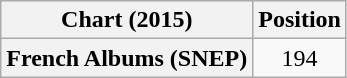<table class="wikitable plainrowheaders" style="text-align:center;">
<tr>
<th scope="col">Chart (2015)</th>
<th scope="col">Position</th>
</tr>
<tr>
<th scope="row">French Albums (SNEP)</th>
<td>194</td>
</tr>
</table>
